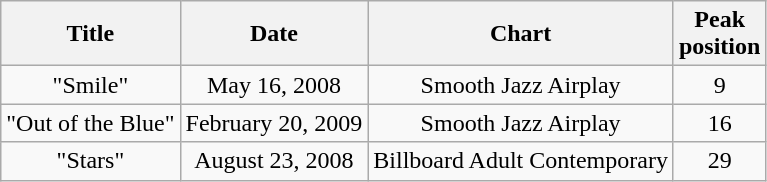<table class="wikitable">
<tr>
<th>Title</th>
<th>Date</th>
<th>Chart</th>
<th>Peak<br>position</th>
</tr>
<tr>
<td align="center">"Smile"</td>
<td align="center">May 16, 2008</td>
<td align="center">Smooth Jazz Airplay</td>
<td align="center">9</td>
</tr>
<tr>
<td align="center">"Out of the Blue"</td>
<td align="center">February 20, 2009</td>
<td align="center">Smooth Jazz Airplay</td>
<td align="center">16</td>
</tr>
<tr>
<td align="center">"Stars"</td>
<td align="center">August 23, 2008</td>
<td align="center">Billboard Adult Contemporary</td>
<td align="center">29</td>
</tr>
</table>
